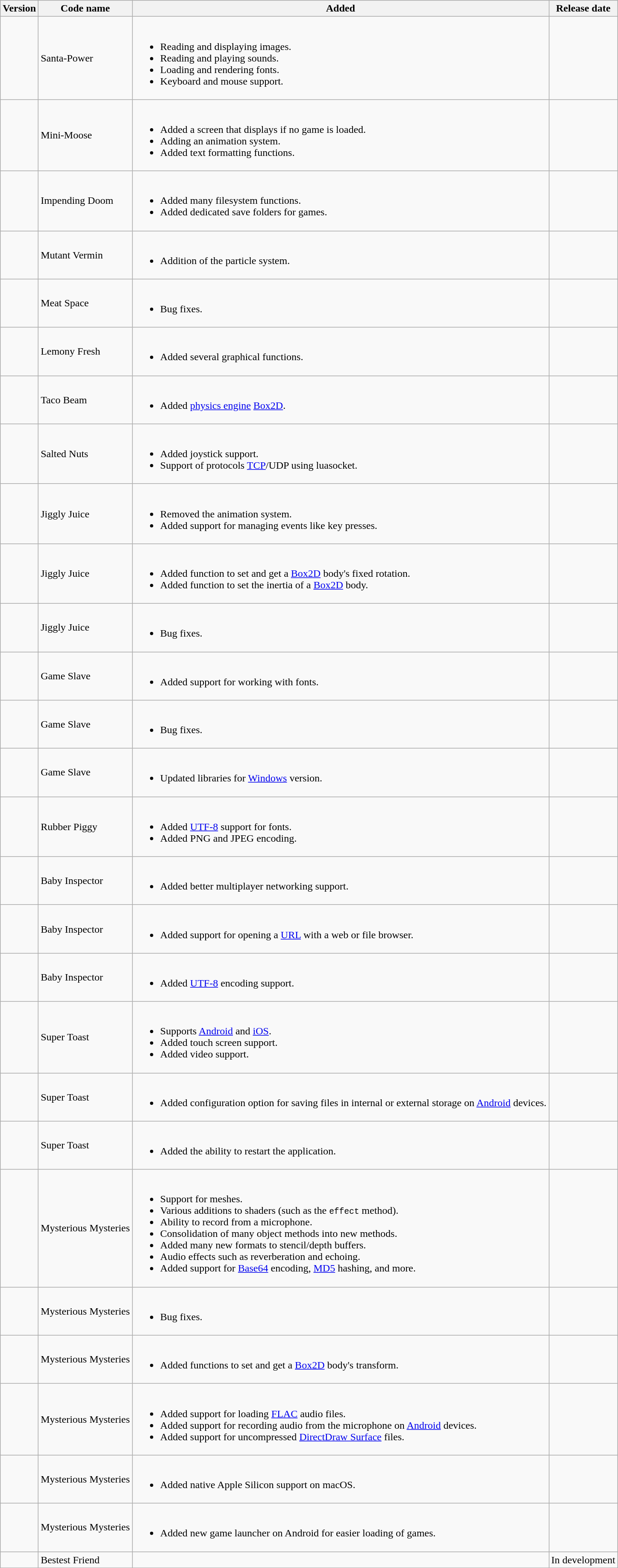<table class="wikitable sortable">
<tr>
<th class=unsortable>Version</th>
<th class=unsortable>Code name</th>
<th class=unsortable>Added</th>
<th>Release date</th>
</tr>
<tr>
<td></td>
<td>Santa-Power</td>
<td><br><ul><li>Reading and displaying images.</li><li>Reading and playing sounds.</li><li>Loading and rendering fonts.</li><li>Keyboard and mouse support.</li></ul></td>
<td></td>
</tr>
<tr>
<td></td>
<td>Mini-Moose</td>
<td><br><ul><li>Added a screen that displays if no game is loaded.</li><li>Adding an animation system.</li><li>Added text formatting functions.</li></ul></td>
<td></td>
</tr>
<tr>
<td></td>
<td>Impending Doom</td>
<td><br><ul><li>Added many filesystem functions.</li><li>Added dedicated save folders for games.</li></ul></td>
<td></td>
</tr>
<tr>
<td></td>
<td>Mutant Vermin</td>
<td><br><ul><li>Addition of the particle system.</li></ul></td>
<td></td>
</tr>
<tr>
<td></td>
<td>Meat Space</td>
<td><br><ul><li>Bug fixes.</li></ul></td>
<td></td>
</tr>
<tr>
<td></td>
<td>Lemony Fresh</td>
<td><br><ul><li>Added several graphical functions.</li></ul></td>
<td></td>
</tr>
<tr>
<td></td>
<td>Taco Beam</td>
<td><br><ul><li>Added <a href='#'>physics engine</a> <a href='#'>Box2D</a>.</li></ul></td>
<td></td>
</tr>
<tr>
<td></td>
<td>Salted Nuts</td>
<td><br><ul><li>Added joystick support.</li><li>Support of protocols <a href='#'>TCP</a>/UDP using luasocket.</li></ul></td>
<td></td>
</tr>
<tr>
<td></td>
<td>Jiggly Juice</td>
<td><br><ul><li>Removed the animation system.</li><li>Added support for managing events like key presses.</li></ul></td>
<td></td>
</tr>
<tr>
<td></td>
<td>Jiggly Juice</td>
<td><br><ul><li>Added function to set and get a <a href='#'>Box2D</a> body's fixed rotation.</li><li>Added function to set the inertia of a <a href='#'>Box2D</a> body.</li></ul></td>
<td></td>
</tr>
<tr>
<td></td>
<td>Jiggly Juice</td>
<td><br><ul><li>Bug fixes.</li></ul></td>
<td></td>
</tr>
<tr>
<td></td>
<td>Game Slave</td>
<td><br><ul><li>Added support for working with fonts.</li></ul></td>
<td></td>
</tr>
<tr>
<td></td>
<td>Game Slave</td>
<td><br><ul><li>Bug fixes.</li></ul></td>
<td></td>
</tr>
<tr>
<td></td>
<td>Game Slave</td>
<td><br><ul><li>Updated libraries for <a href='#'>Windows</a> version.</li></ul></td>
<td></td>
</tr>
<tr>
<td></td>
<td>Rubber Piggy</td>
<td><br><ul><li>Added <a href='#'>UTF-8</a> support for fonts.</li><li>Added PNG and JPEG encoding.</li></ul></td>
<td></td>
</tr>
<tr>
<td></td>
<td>Baby Inspector</td>
<td><br><ul><li>Added better multiplayer networking support.</li></ul></td>
<td></td>
</tr>
<tr>
<td></td>
<td>Baby Inspector</td>
<td><br><ul><li>Added support for opening a <a href='#'>URL</a> with a web or file browser.</li></ul></td>
<td></td>
</tr>
<tr>
<td></td>
<td>Baby Inspector</td>
<td><br><ul><li>Added <a href='#'>UTF-8</a> encoding support.</li></ul></td>
<td></td>
</tr>
<tr>
<td></td>
<td>Super Toast</td>
<td><br><ul><li>Supports <a href='#'>Android</a> and <a href='#'>iOS</a>.</li><li>Added touch screen support.</li><li>Added video support.</li></ul></td>
<td></td>
</tr>
<tr>
<td></td>
<td>Super Toast</td>
<td><br><ul><li>Added configuration option for saving files in internal or external storage on <a href='#'>Android</a> devices.</li></ul></td>
<td></td>
</tr>
<tr>
<td></td>
<td>Super Toast</td>
<td><br><ul><li>Added the ability to restart the application.</li></ul></td>
<td></td>
</tr>
<tr>
<td></td>
<td>Mysterious Mysteries</td>
<td><br><ul><li>Support for meshes.</li><li>Various additions to shaders (such as the <code>effect</code> method).</li><li>Ability to record from a microphone.</li><li>Consolidation of many object methods into new methods.</li><li>Added many new formats to stencil/depth buffers.</li><li>Audio effects such as reverberation and echoing.</li><li>Added support for <a href='#'>Base64</a> encoding, <a href='#'>MD5</a> hashing, and more.</li></ul></td>
<td></td>
</tr>
<tr>
<td></td>
<td>Mysterious Mysteries</td>
<td><br><ul><li>Bug fixes.</li></ul></td>
<td></td>
</tr>
<tr>
<td></td>
<td>Mysterious Mysteries</td>
<td><br><ul><li>Added functions to set and get a <a href='#'>Box2D</a> body's transform.</li></ul></td>
<td></td>
</tr>
<tr>
<td></td>
<td>Mysterious Mysteries</td>
<td><br><ul><li>Added support for loading <a href='#'>FLAC</a> audio files.</li><li>Added support for recording audio from the microphone on <a href='#'>Android</a> devices.</li><li>Added support for uncompressed <a href='#'>DirectDraw Surface</a> files.</li></ul></td>
<td></td>
</tr>
<tr>
<td></td>
<td>Mysterious Mysteries</td>
<td><br><ul><li>Added native Apple Silicon support on macOS.</li></ul></td>
<td></td>
</tr>
<tr>
<td></td>
<td>Mysterious Mysteries</td>
<td><br><ul><li>Added new game launcher on Android for easier loading of games.</li></ul></td>
<td></td>
</tr>
<tr>
<td></td>
<td>Bestest Friend</td>
<td></td>
<td>In development</td>
</tr>
</table>
